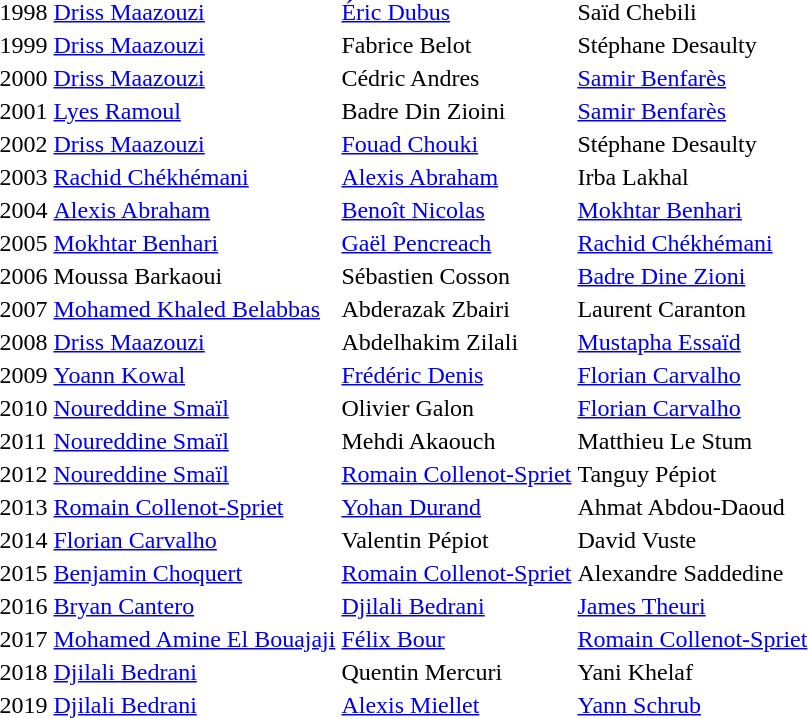<table>
<tr>
<td>1998</td>
<td><a href='#'>Driss Maazouzi</a></td>
<td><a href='#'>Éric Dubus</a></td>
<td>Saïd Chebili</td>
</tr>
<tr>
<td>1999</td>
<td><a href='#'>Driss Maazouzi</a></td>
<td>Fabrice Belot</td>
<td>Stéphane Desaulty</td>
</tr>
<tr>
<td>2000</td>
<td><a href='#'>Driss Maazouzi</a></td>
<td>Cédric Andres</td>
<td><a href='#'>Samir Benfarès</a></td>
</tr>
<tr>
<td>2001</td>
<td><a href='#'>Lyes Ramoul</a></td>
<td>Badre Din Zioini</td>
<td><a href='#'>Samir Benfarès</a></td>
</tr>
<tr>
<td>2002</td>
<td><a href='#'>Driss Maazouzi</a></td>
<td><a href='#'>Fouad Chouki</a></td>
<td>Stéphane Desaulty</td>
</tr>
<tr>
<td>2003</td>
<td><a href='#'>Rachid Chékhémani</a></td>
<td><a href='#'>Alexis Abraham</a></td>
<td>Irba Lakhal</td>
</tr>
<tr>
<td>2004</td>
<td><a href='#'>Alexis Abraham</a></td>
<td><a href='#'>Benoît Nicolas</a></td>
<td><a href='#'>Mokhtar Benhari</a></td>
</tr>
<tr>
<td>2005</td>
<td><a href='#'>Mokhtar Benhari</a></td>
<td><a href='#'>Gaël Pencreach</a></td>
<td><a href='#'>Rachid Chékhémani</a></td>
</tr>
<tr>
<td>2006</td>
<td>Moussa Barkaoui</td>
<td>Sébastien Cosson</td>
<td><a href='#'>Badre Dine Zioni</a></td>
</tr>
<tr>
<td>2007</td>
<td><a href='#'>Mohamed Khaled Belabbas</a></td>
<td>Abderazak Zbairi</td>
<td>Laurent Caranton</td>
</tr>
<tr>
<td>2008</td>
<td><a href='#'>Driss Maazouzi</a></td>
<td>Abdelhakim Zilali</td>
<td><a href='#'>Mustapha Essaïd</a></td>
</tr>
<tr>
<td>2009</td>
<td><a href='#'>Yoann Kowal</a></td>
<td><a href='#'>Frédéric Denis</a></td>
<td><a href='#'>Florian Carvalho</a></td>
</tr>
<tr>
<td>2010</td>
<td><a href='#'>Noureddine Smaïl</a></td>
<td>Olivier Galon</td>
<td><a href='#'>Florian Carvalho</a></td>
</tr>
<tr>
<td>2011</td>
<td><a href='#'>Noureddine Smaïl</a></td>
<td>Mehdi Akaouch</td>
<td>Matthieu Le Stum</td>
</tr>
<tr>
<td>2012</td>
<td><a href='#'>Noureddine Smaïl</a></td>
<td><a href='#'>Romain Collenot-Spriet</a></td>
<td>Tanguy Pépiot</td>
</tr>
<tr>
<td>2013</td>
<td><a href='#'>Romain Collenot-Spriet</a></td>
<td><a href='#'>Yohan Durand</a></td>
<td>Ahmat Abdou-Daoud</td>
</tr>
<tr>
<td>2014</td>
<td><a href='#'>Florian Carvalho</a></td>
<td>Valentin Pépiot</td>
<td>David Vuste</td>
</tr>
<tr>
<td>2015</td>
<td><a href='#'>Benjamin Choquert</a></td>
<td><a href='#'>Romain Collenot-Spriet</a></td>
<td>Alexandre Saddedine</td>
</tr>
<tr>
<td>2016</td>
<td><a href='#'>Bryan Cantero</a></td>
<td><a href='#'>Djilali Bedrani</a></td>
<td><a href='#'>James Theuri</a></td>
</tr>
<tr>
<td>2017</td>
<td><a href='#'>Mohamed Amine El Bouajaji</a></td>
<td><a href='#'>Félix Bour</a></td>
<td><a href='#'>Romain Collenot-Spriet</a></td>
</tr>
<tr>
<td>2018</td>
<td><a href='#'>Djilali Bedrani</a></td>
<td>Quentin Mercuri</td>
<td>Yani Khelaf</td>
</tr>
<tr>
<td>2019</td>
<td><a href='#'>Djilali Bedrani</a></td>
<td><a href='#'>Alexis Miellet</a></td>
<td><a href='#'>Yann Schrub</a></td>
</tr>
</table>
